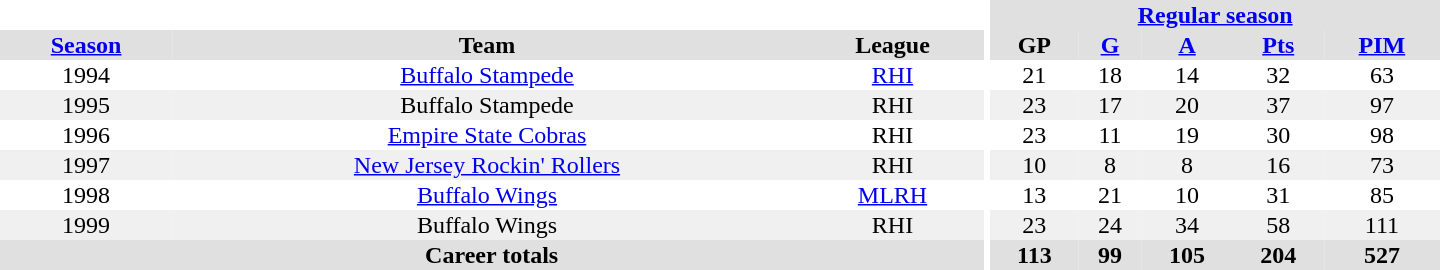<table border="0" cellpadding="1" cellspacing="0" style="text-align:center; width:60em">
<tr bgcolor="#e0e0e0">
<th colspan="3" bgcolor="#ffffff"></th>
<th rowspan="100" bgcolor="#ffffff"></th>
<th colspan="5"><a href='#'>Regular season</a></th>
</tr>
<tr bgcolor="#e0e0e0">
<th><a href='#'>Season</a></th>
<th>Team</th>
<th>League</th>
<th>GP</th>
<th><a href='#'>G</a></th>
<th><a href='#'>A</a></th>
<th><a href='#'>Pts</a></th>
<th><a href='#'>PIM</a></th>
</tr>
<tr>
<td>1994</td>
<td><a href='#'>Buffalo Stampede</a></td>
<td><a href='#'>RHI</a></td>
<td>21</td>
<td>18</td>
<td>14</td>
<td>32</td>
<td>63</td>
</tr>
<tr bgcolor="#f0f0f0">
<td>1995</td>
<td>Buffalo Stampede</td>
<td>RHI</td>
<td>23</td>
<td>17</td>
<td>20</td>
<td>37</td>
<td>97</td>
</tr>
<tr>
<td>1996</td>
<td><a href='#'>Empire State Cobras</a></td>
<td>RHI</td>
<td>23</td>
<td>11</td>
<td>19</td>
<td>30</td>
<td>98</td>
</tr>
<tr bgcolor="#f0f0f0">
<td>1997</td>
<td><a href='#'>New Jersey Rockin' Rollers</a></td>
<td>RHI</td>
<td>10</td>
<td>8</td>
<td>8</td>
<td>16</td>
<td>73</td>
</tr>
<tr>
<td>1998</td>
<td><a href='#'>Buffalo Wings</a></td>
<td><a href='#'>MLRH</a></td>
<td>13</td>
<td>21</td>
<td>10</td>
<td>31</td>
<td>85</td>
</tr>
<tr bgcolor="#f0f0f0">
<td>1999</td>
<td>Buffalo Wings</td>
<td>RHI</td>
<td>23</td>
<td>24</td>
<td>34</td>
<td>58</td>
<td>111</td>
</tr>
<tr bgcolor="#e0e0e0">
<th colspan="3">Career totals</th>
<th>113</th>
<th>99</th>
<th>105</th>
<th>204</th>
<th>527</th>
</tr>
</table>
